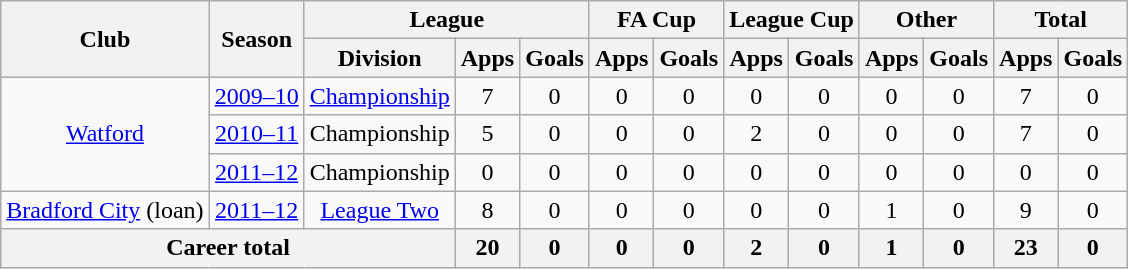<table class="wikitable" style="text-align:center">
<tr>
<th rowspan="2">Club</th>
<th rowspan="2">Season</th>
<th colspan="3">League</th>
<th colspan="2">FA Cup</th>
<th colspan="2">League Cup</th>
<th colspan="2">Other</th>
<th colspan="2">Total</th>
</tr>
<tr>
<th>Division</th>
<th>Apps</th>
<th>Goals</th>
<th>Apps</th>
<th>Goals</th>
<th>Apps</th>
<th>Goals</th>
<th>Apps</th>
<th>Goals</th>
<th>Apps</th>
<th>Goals</th>
</tr>
<tr>
<td rowspan="3"><a href='#'>Watford</a></td>
<td><a href='#'>2009–10</a></td>
<td><a href='#'>Championship</a></td>
<td>7</td>
<td>0</td>
<td>0</td>
<td>0</td>
<td>0</td>
<td>0</td>
<td>0</td>
<td>0</td>
<td>7</td>
<td>0</td>
</tr>
<tr>
<td><a href='#'>2010–11</a></td>
<td>Championship</td>
<td>5</td>
<td>0</td>
<td>0</td>
<td>0</td>
<td>2</td>
<td>0</td>
<td>0</td>
<td>0</td>
<td>7</td>
<td>0</td>
</tr>
<tr>
<td><a href='#'>2011–12</a></td>
<td>Championship</td>
<td>0</td>
<td>0</td>
<td>0</td>
<td>0</td>
<td>0</td>
<td>0</td>
<td>0</td>
<td>0</td>
<td>0</td>
<td>0</td>
</tr>
<tr>
<td><a href='#'>Bradford City</a> (loan)</td>
<td><a href='#'>2011–12</a></td>
<td><a href='#'>League Two</a></td>
<td>8</td>
<td>0</td>
<td>0</td>
<td>0</td>
<td>0</td>
<td>0</td>
<td>1</td>
<td>0</td>
<td>9</td>
<td>0</td>
</tr>
<tr>
<th colspan="3">Career total</th>
<th>20</th>
<th>0</th>
<th>0</th>
<th>0</th>
<th>2</th>
<th>0</th>
<th>1</th>
<th>0</th>
<th>23</th>
<th>0</th>
</tr>
</table>
